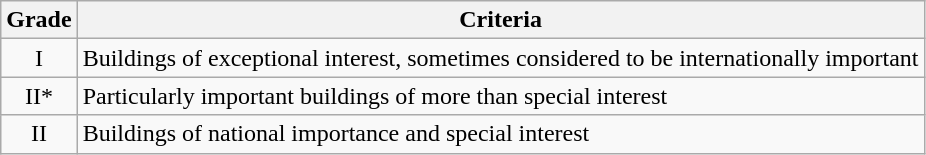<table class="wikitable">
<tr>
<th>Grade</th>
<th>Criteria</th>
</tr>
<tr>
<td align="center" >I</td>
<td>Buildings of exceptional interest, sometimes considered to be internationally important</td>
</tr>
<tr>
<td align="center" >II*</td>
<td>Particularly important buildings of more than special interest</td>
</tr>
<tr>
<td align="center" >II</td>
<td>Buildings of national importance and special interest</td>
</tr>
</table>
